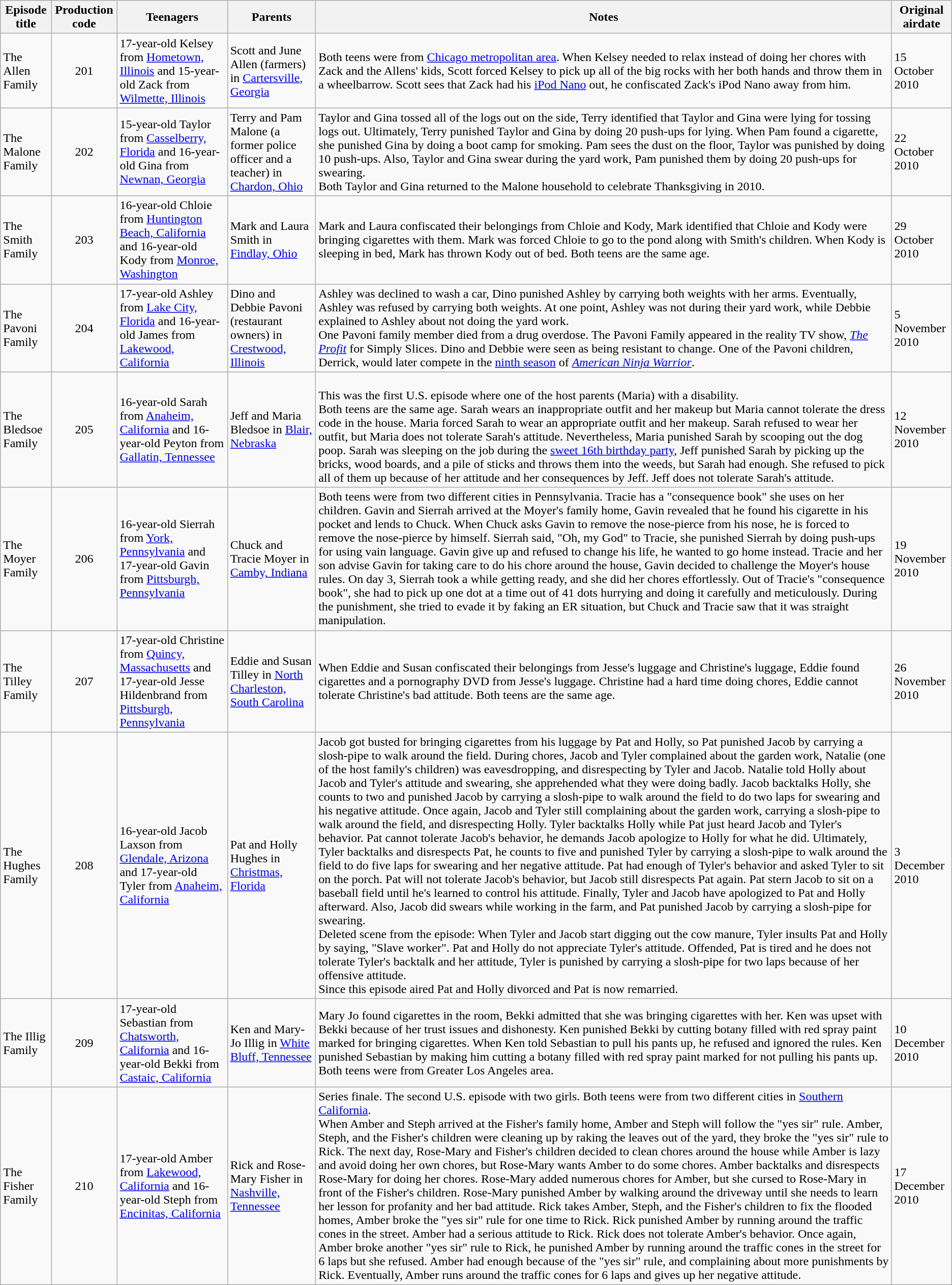<table class="wikitable">
<tr>
<th>Episode title</th>
<th>Production code</th>
<th>Teenagers</th>
<th>Parents</th>
<th>Notes</th>
<th>Original airdate</th>
</tr>
<tr>
<td>The Allen Family</td>
<td align="center">201</td>
<td>17-year-old Kelsey from <a href='#'>Hometown, Illinois</a> and 15-year-old Zack from <a href='#'>Wilmette, Illinois</a></td>
<td>Scott and June Allen (farmers) in <a href='#'>Cartersville, Georgia</a></td>
<td>Both teens were from <a href='#'>Chicago metropolitan area</a>. When Kelsey needed to relax instead of doing her chores with Zack and the Allens' kids, Scott forced Kelsey to pick up all of the big rocks with her both hands and throw them in a wheelbarrow. Scott sees that Zack had his <a href='#'>iPod Nano</a> out, he confiscated Zack's iPod Nano away from him.</td>
<td>15 October 2010</td>
</tr>
<tr>
<td>The Malone Family</td>
<td align="center">202</td>
<td>15-year-old Taylor from <a href='#'>Casselberry, Florida</a> and 16-year-old Gina from <a href='#'>Newnan, Georgia</a></td>
<td>Terry and Pam Malone (a former police officer and a teacher) in <a href='#'>Chardon, Ohio</a></td>
<td>Taylor and Gina tossed all of the logs out on the side, Terry identified that Taylor and Gina were lying for tossing logs out. Ultimately, Terry punished Taylor and Gina by doing 20 push-ups for lying. When Pam found a cigarette, she punished Gina by doing a boot camp for smoking. Pam sees the dust on the floor, Taylor was punished by doing 10 push-ups. Also, Taylor and Gina swear during the yard work, Pam punished them by doing 20 push-ups for swearing.<br>Both Taylor and Gina returned to the Malone household to celebrate Thanksgiving in 2010.</td>
<td>22 October 2010</td>
</tr>
<tr>
<td>The Smith Family</td>
<td align="center">203</td>
<td>16-year-old Chloie from <a href='#'>Huntington Beach, California</a> and 16-year-old Kody from <a href='#'>Monroe, Washington</a></td>
<td>Mark and Laura Smith in <a href='#'>Findlay, Ohio</a></td>
<td>Mark and Laura confiscated their belongings from Chloie and Kody, Mark identified that Chloie and Kody were bringing cigarettes with them. Mark was forced Chloie to go to the pond along with Smith's children. When Kody is sleeping in bed, Mark has thrown Kody out of bed. Both teens are the same age.</td>
<td>29 October 2010</td>
</tr>
<tr>
<td>The Pavoni Family</td>
<td align="center">204</td>
<td>17-year-old Ashley from <a href='#'>Lake City, Florida</a> and 16-year-old James from <a href='#'>Lakewood, California</a></td>
<td>Dino and Debbie Pavoni (restaurant owners) in <a href='#'>Crestwood, Illinois</a></td>
<td>Ashley was declined to wash a car, Dino punished Ashley by carrying both weights with her arms. Eventually, Ashley was refused by carrying both weights. At one point, Ashley was not during their yard work, while Debbie explained to Ashley about not doing the yard work.<br>One Pavoni family member died from a drug overdose. The Pavoni Family appeared in the reality TV show, <em><a href='#'>The Profit</a></em> for Simply Slices. Dino and Debbie were seen as being resistant to change. One of the Pavoni children, Derrick, would later compete in the <a href='#'>ninth season</a> of <em><a href='#'>American Ninja Warrior</a></em>.</td>
<td>5 November 2010</td>
</tr>
<tr>
<td>The Bledsoe Family</td>
<td align="center">205</td>
<td>16-year-old Sarah from <a href='#'>Anaheim, California</a> and 16-year-old Peyton from <a href='#'>Gallatin, Tennessee</a></td>
<td>Jeff and Maria Bledsoe in <a href='#'>Blair, Nebraska</a></td>
<td><br>This was the first U.S. episode where one of the host parents (Maria) with a disability.<br>Both teens are the same age. Sarah wears an inappropriate outfit and her makeup but Maria cannot tolerate the dress code in the house. Maria forced Sarah to wear an appropriate outfit and her makeup. Sarah refused to wear her outfit, but Maria does not tolerate Sarah's attitude. Nevertheless, Maria punished Sarah by scooping out the dog poop. Sarah was sleeping on the job during the <a href='#'>sweet 16th birthday party</a>, Jeff punished Sarah by picking up the bricks, wood boards, and a pile of sticks and throws them into the weeds, but Sarah had enough. She refused to pick all of them up because of her attitude and her consequences by Jeff. Jeff does not tolerate Sarah's attitude.</td>
<td>12 November 2010</td>
</tr>
<tr>
<td>The Moyer Family</td>
<td align="center">206</td>
<td>16-year-old Sierrah from <a href='#'>York, Pennsylvania</a> and 17-year-old Gavin from <a href='#'>Pittsburgh, Pennsylvania</a></td>
<td>Chuck and Tracie Moyer in <a href='#'>Camby, Indiana</a></td>
<td>Both teens were from two different cities in Pennsylvania. Tracie has a "consequence book" she uses on her children. Gavin and Sierrah arrived at the Moyer's family home, Gavin revealed that he found his cigarette in his pocket and lends to Chuck. When Chuck asks Gavin to remove the nose-pierce from his nose, he is forced to remove the nose-pierce by himself. Sierrah said, "Oh, my God" to Tracie, she punished Sierrah by doing push-ups for using vain language. Gavin give up and refused to change his life, he wanted to go home instead. Tracie and her son advise Gavin for taking care to do his chore around the house, Gavin decided to challenge the Moyer's house rules. On day 3, Sierrah took a while getting ready, and she did her chores effortlessly. Out of Tracie's "consequence book", she had to pick up one dot at a time out of 41 dots hurrying and doing it carefully and meticulously. During the punishment, she tried to evade it by faking an ER situation, but Chuck and Tracie saw that it was straight manipulation.</td>
<td>19 November 2010</td>
</tr>
<tr>
<td>The Tilley Family</td>
<td align="center">207</td>
<td>17-year-old Christine from <a href='#'>Quincy, Massachusetts</a> and 17-year-old Jesse Hildenbrand from <a href='#'>Pittsburgh, Pennsylvania</a></td>
<td>Eddie and Susan Tilley in <a href='#'>North Charleston, South Carolina</a></td>
<td>When Eddie and Susan confiscated their belongings from Jesse's luggage and Christine's luggage, Eddie found cigarettes and a pornography DVD from Jesse's luggage. Christine had a hard time doing chores, Eddie cannot tolerate Christine's bad attitude. Both teens are the same age.</td>
<td>26 November 2010</td>
</tr>
<tr>
<td>The Hughes Family</td>
<td align="center">208</td>
<td>16-year-old Jacob Laxson from <a href='#'>Glendale, Arizona</a> and 17-year-old Tyler from <a href='#'>Anaheim, California</a></td>
<td>Pat and Holly Hughes in <a href='#'>Christmas, Florida</a></td>
<td>Jacob got busted for bringing cigarettes from his luggage by Pat and Holly, so Pat punished Jacob by carrying a slosh-pipe to walk around the field. During chores, Jacob and Tyler complained about the garden work, Natalie (one of the host family's children) was eavesdropping, and disrespecting by Tyler and Jacob. Natalie told Holly about Jacob and Tyler's attitude and swearing, she apprehended what they were doing badly. Jacob backtalks Holly, she counts to two and punished Jacob by carrying a slosh-pipe to walk around the field to do two laps for swearing and his negative attitude. Once again, Jacob and Tyler still complaining about the garden work, carrying a slosh-pipe to walk around the field, and disrespecting Holly. Tyler backtalks Holly while Pat just heard Jacob and Tyler's behavior. Pat cannot tolerate Jacob's behavior, he demands Jacob apologize to Holly for what he did. Ultimately, Tyler backtalks and disrespects Pat, he counts to five and punished Tyler by carrying a slosh-pipe to walk around the field to do five laps for swearing and her negative attitude. Pat had enough of Tyler's behavior and asked Tyler to sit on the porch. Pat will not tolerate Jacob's behavior, but Jacob still disrespects Pat again. Pat stern Jacob to sit on a baseball field until he's learned to control his attitude. Finally, Tyler and Jacob have apologized to Pat and Holly afterward. Also, Jacob did swears while working in the farm, and Pat punished Jacob by carrying a slosh-pipe for swearing.<br>Deleted scene from the episode: When Tyler and Jacob start digging out the cow manure, Tyler insults Pat and Holly by saying, "Slave worker". Pat and Holly do not appreciate Tyler's attitude. Offended, Pat is tired and he does not tolerate Tyler's backtalk and her attitude, Tyler is punished by carrying a slosh-pipe for two laps because of her offensive attitude.<br>Since this episode aired Pat and Holly divorced and Pat is now remarried.</td>
<td>3 December 2010</td>
</tr>
<tr>
<td>The Illig Family</td>
<td align="center">209</td>
<td>17-year-old Sebastian from <a href='#'>Chatsworth, California</a> and 16-year-old Bekki from <a href='#'>Castaic, California</a></td>
<td>Ken and Mary-Jo Illig in <a href='#'>White Bluff, Tennessee</a></td>
<td>Mary Jo found cigarettes in the room, Bekki admitted that she was bringing cigarettes with her. Ken was upset with Bekki because of her trust issues and dishonesty. Ken punished Bekki by cutting botany filled with red spray paint marked for bringing cigarettes. When Ken told Sebastian to pull his pants up, he refused and ignored the rules. Ken punished Sebastian by making him cutting a botany filled with red spray paint marked for not pulling his pants up.<br>Both teens were from Greater Los Angeles area.</td>
<td>10 December 2010</td>
</tr>
<tr>
<td>The Fisher Family</td>
<td align="center">210</td>
<td>17-year-old Amber from <a href='#'>Lakewood, California</a> and 16-year-old Steph from <a href='#'>Encinitas, California</a></td>
<td>Rick and Rose-Mary Fisher in <a href='#'>Nashville, Tennessee</a></td>
<td>Series finale. The second U.S. episode with two girls. Both teens were from two different cities in <a href='#'>Southern California</a>.<br>When Amber and Steph arrived at the Fisher's family home, Amber and Steph will follow the "yes sir" rule. Amber, Steph, and the Fisher's children were cleaning up by raking the leaves out of the yard, they broke the "yes sir" rule to Rick. The next day, Rose-Mary and Fisher's children decided to clean chores around the house while Amber is lazy and avoid doing her own chores, but Rose-Mary wants Amber to do some chores. Amber backtalks and disrespects Rose-Mary for doing her chores. Rose-Mary added numerous chores for Amber, but she cursed to Rose-Mary in front of the Fisher's children. Rose-Mary punished Amber by walking around the driveway until she needs to learn her lesson for profanity and her bad attitude. Rick takes Amber, Steph, and the Fisher's children to fix the flooded homes, Amber broke the "yes sir" rule for one time to Rick. Rick punished Amber by running around the traffic cones in the street. Amber had a serious attitude to Rick. Rick does not tolerate Amber's behavior. Once again, Amber broke another "yes sir" rule to Rick, he punished Amber by running around the traffic cones in the street for 6 laps but she refused. Amber had enough because of the "yes sir" rule, and complaining about more punishments by Rick. Eventually, Amber runs around the traffic cones for 6 laps and gives up her negative attitude.</td>
<td>17 December 2010</td>
</tr>
</table>
